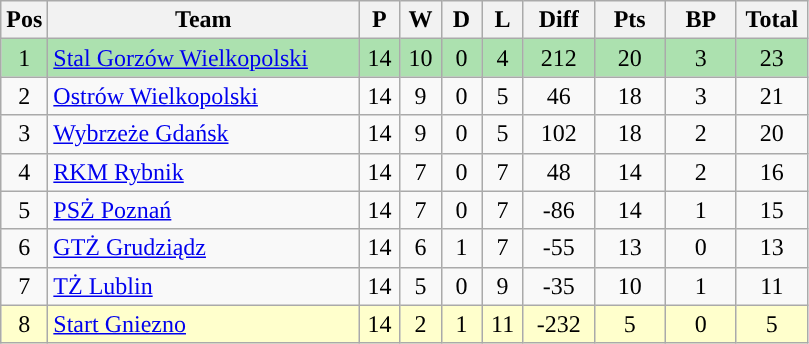<table class="wikitable" style="font-size: 100%">
<tr>
<th width=20>Pos</th>
<th width=200>Team</th>
<th width=20>P</th>
<th width=20>W</th>
<th width=20>D</th>
<th width=20>L</th>
<th width=40>Diff</th>
<th width=40>Pts</th>
<th width=40>BP</th>
<th width=40>Total</th>
</tr>
<tr align=center style="background:#ACE1AF;">
<td>1</td>
<td align="left"><a href='#'>Stal Gorzów Wielkopolski</a></td>
<td>14</td>
<td>10</td>
<td>0</td>
<td>4</td>
<td>212</td>
<td>20</td>
<td>3</td>
<td>23</td>
</tr>
<tr align=center>
<td>2</td>
<td align="left"><a href='#'>Ostrów Wielkopolski</a></td>
<td>14</td>
<td>9</td>
<td>0</td>
<td>5</td>
<td>46</td>
<td>18</td>
<td>3</td>
<td>21</td>
</tr>
<tr align=center>
<td>3</td>
<td align="left"><a href='#'>Wybrzeże Gdańsk</a></td>
<td>14</td>
<td>9</td>
<td>0</td>
<td>5</td>
<td>102</td>
<td>18</td>
<td>2</td>
<td>20</td>
</tr>
<tr align=center>
<td>4</td>
<td align="left"><a href='#'>RKM Rybnik</a></td>
<td>14</td>
<td>7</td>
<td>0</td>
<td>7</td>
<td>48</td>
<td>14</td>
<td>2</td>
<td>16</td>
</tr>
<tr align=center>
<td>5</td>
<td align="left"><a href='#'>PSŻ Poznań</a></td>
<td>14</td>
<td>7</td>
<td>0</td>
<td>7</td>
<td>-86</td>
<td>14</td>
<td>1</td>
<td>15</td>
</tr>
<tr align=center>
<td>6</td>
<td align="left"><a href='#'>GTŻ Grudziądz</a></td>
<td>14</td>
<td>6</td>
<td>1</td>
<td>7</td>
<td>-55</td>
<td>13</td>
<td>0</td>
<td>13</td>
</tr>
<tr align=center>
<td>7</td>
<td align="left"><a href='#'>TŻ Lublin</a></td>
<td>14</td>
<td>5</td>
<td>0</td>
<td>9</td>
<td>-35</td>
<td>10</td>
<td>1</td>
<td>11</td>
</tr>
<tr align=center style="background: #ffffcc;">
<td>8</td>
<td align="left"><a href='#'>Start Gniezno</a></td>
<td>14</td>
<td>2</td>
<td>1</td>
<td>11</td>
<td>-232</td>
<td>5</td>
<td>0</td>
<td>5</td>
</tr>
</table>
